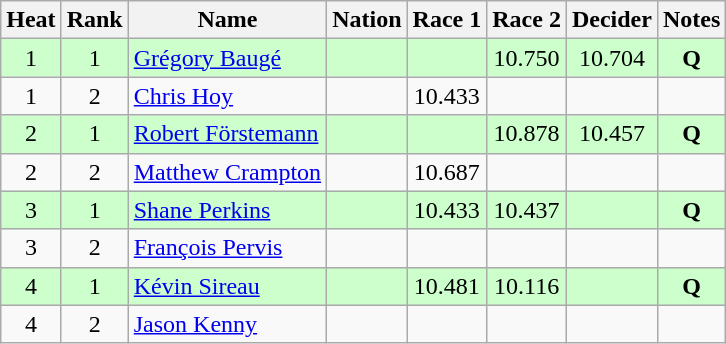<table class="wikitable sortable" style="text-align:center">
<tr>
<th>Heat</th>
<th>Rank</th>
<th>Name</th>
<th>Nation</th>
<th>Race 1</th>
<th>Race 2</th>
<th>Decider</th>
<th>Notes</th>
</tr>
<tr style="background: #ccffcc;">
<td>1</td>
<td>1</td>
<td align=left><a href='#'>Grégory Baugé</a></td>
<td align=left></td>
<td></td>
<td>10.750</td>
<td>10.704</td>
<td><strong>Q</strong></td>
</tr>
<tr>
<td>1</td>
<td>2</td>
<td align=left><a href='#'>Chris Hoy</a></td>
<td align=left></td>
<td>10.433</td>
<td></td>
<td></td>
<td></td>
</tr>
<tr style="background: #ccffcc;">
<td>2</td>
<td>1</td>
<td align=left><a href='#'>Robert Förstemann</a></td>
<td align=left></td>
<td></td>
<td>10.878</td>
<td>10.457</td>
<td><strong>Q</strong></td>
</tr>
<tr>
<td>2</td>
<td>2</td>
<td align=left><a href='#'>Matthew Crampton</a></td>
<td align=left></td>
<td>10.687</td>
<td></td>
<td></td>
<td></td>
</tr>
<tr style="background: #ccffcc;">
<td>3</td>
<td>1</td>
<td align=left><a href='#'>Shane Perkins</a></td>
<td align=left></td>
<td>10.433</td>
<td>10.437</td>
<td></td>
<td><strong>Q</strong></td>
</tr>
<tr>
<td>3</td>
<td>2</td>
<td align=left><a href='#'>François Pervis</a></td>
<td align=left></td>
<td></td>
<td></td>
<td></td>
<td></td>
</tr>
<tr style="background: #ccffcc;">
<td>4</td>
<td>1</td>
<td align=left><a href='#'>Kévin Sireau</a></td>
<td align=left></td>
<td>10.481</td>
<td>10.116</td>
<td></td>
<td><strong>Q</strong></td>
</tr>
<tr>
<td>4</td>
<td>2</td>
<td align=left><a href='#'>Jason Kenny</a></td>
<td align=left></td>
<td></td>
<td></td>
<td></td>
<td></td>
</tr>
</table>
